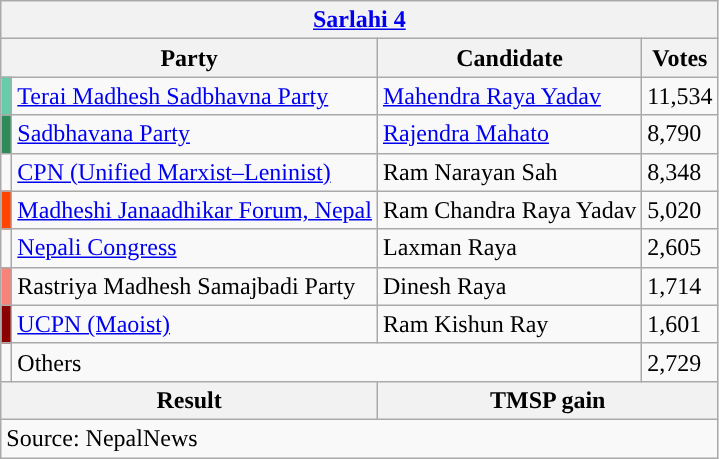<table class="wikitable">
<tr>
<th colspan="4"><a href='#'>Sarlahi 4</a></th>
</tr>
<tr>
<th colspan="2">Party</th>
<th>Candidate</th>
<th>Votes</th>
</tr>
<tr>
<td style="background-color:mediumaquamarine"></td>
<td><a href='#'>Terai Madhesh Sadbhavna Party</a></td>
<td><a href='#'>Mahendra Raya Yadav</a></td>
<td>11,534</td>
</tr>
<tr>
<td style="background-color:seagreen"></td>
<td><a href='#'>Sadbhavana Party</a></td>
<td><a href='#'>Rajendra Mahato</a></td>
<td>8,790</td>
</tr>
<tr>
<td style="background-color:"></td>
<td><a href='#'>CPN (Unified Marxist–Leninist)</a></td>
<td>Ram Narayan Sah</td>
<td>8,348</td>
</tr>
<tr>
<td style="background-color:orangered"></td>
<td><a href='#'>Madheshi Janaadhikar Forum, Nepal</a></td>
<td>Ram Chandra Raya Yadav</td>
<td>5,020</td>
</tr>
<tr>
<td style="background-color:"></td>
<td><a href='#'>Nepali Congress</a></td>
<td>Laxman Raya</td>
<td>2,605</td>
</tr>
<tr>
<td style="background-color:#F88379"></td>
<td>Rastriya Madhesh Samajbadi Party</td>
<td>Dinesh Raya</td>
<td>1,714</td>
</tr>
<tr>
<td style="background-color:darkred"></td>
<td><a href='#'>UCPN (Maoist)</a></td>
<td>Ram Kishun Ray</td>
<td>1,601</td>
</tr>
<tr>
<td></td>
<td colspan="2">Others</td>
<td>2,729</td>
</tr>
<tr>
<th colspan="2">Result</th>
<th colspan="2">TMSP gain</th>
</tr>
<tr>
<td colspan="4">Source: NepalNews</td>
</tr>
</table>
